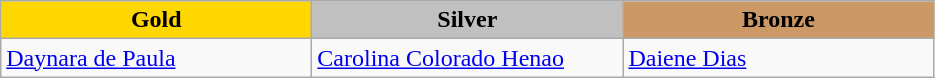<table class="wikitable" style="text-align:left">
<tr align="center">
<td width=200 bgcolor=gold><strong>Gold</strong></td>
<td width=200 bgcolor=silver><strong>Silver</strong></td>
<td width=200 bgcolor=CC9966><strong>Bronze</strong></td>
</tr>
<tr>
<td><a href='#'>Daynara de Paula</a><br><em></em></td>
<td><a href='#'>Carolina Colorado Henao</a><br><em></em></td>
<td><a href='#'>Daiene Dias</a><br><em></em></td>
</tr>
</table>
